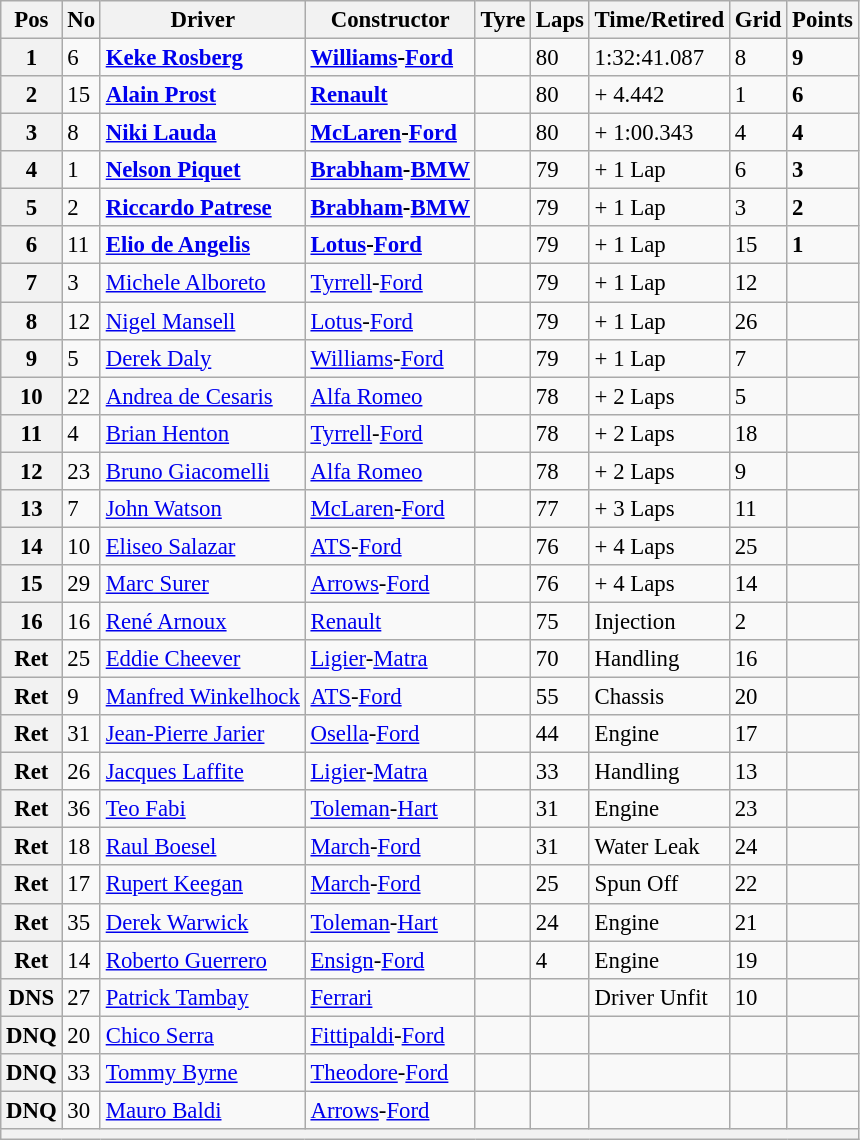<table class="wikitable" style="font-size:95%;">
<tr>
<th>Pos</th>
<th>No</th>
<th>Driver</th>
<th>Constructor</th>
<th>Tyre</th>
<th>Laps</th>
<th>Time/Retired</th>
<th>Grid</th>
<th>Points</th>
</tr>
<tr>
<th>1</th>
<td>6</td>
<td> <strong><a href='#'>Keke Rosberg</a></strong></td>
<td><strong><a href='#'>Williams</a>-<a href='#'>Ford</a></strong></td>
<td></td>
<td>80</td>
<td>1:32:41.087</td>
<td>8</td>
<td><strong>9</strong></td>
</tr>
<tr>
<th>2</th>
<td>15</td>
<td> <strong><a href='#'>Alain Prost</a></strong></td>
<td><strong><a href='#'>Renault</a></strong></td>
<td></td>
<td>80</td>
<td>+ 4.442</td>
<td>1</td>
<td><strong>6</strong></td>
</tr>
<tr>
<th>3</th>
<td>8</td>
<td> <strong><a href='#'>Niki Lauda</a></strong></td>
<td><strong><a href='#'>McLaren</a>-<a href='#'>Ford</a></strong></td>
<td></td>
<td>80</td>
<td>+ 1:00.343</td>
<td>4</td>
<td><strong>4</strong></td>
</tr>
<tr>
<th>4</th>
<td>1</td>
<td> <strong><a href='#'>Nelson Piquet</a></strong></td>
<td><strong><a href='#'>Brabham</a>-<a href='#'>BMW</a></strong></td>
<td></td>
<td>79</td>
<td>+ 1 Lap</td>
<td>6</td>
<td><strong>3</strong></td>
</tr>
<tr>
<th>5</th>
<td>2</td>
<td> <strong><a href='#'>Riccardo Patrese</a></strong></td>
<td><strong><a href='#'>Brabham</a>-<a href='#'>BMW</a></strong></td>
<td></td>
<td>79</td>
<td>+ 1 Lap</td>
<td>3</td>
<td><strong>2</strong></td>
</tr>
<tr>
<th>6</th>
<td>11</td>
<td> <strong><a href='#'>Elio de Angelis</a></strong></td>
<td><strong><a href='#'>Lotus</a>-<a href='#'>Ford</a></strong></td>
<td></td>
<td>79</td>
<td>+ 1 Lap</td>
<td>15</td>
<td><strong>1</strong></td>
</tr>
<tr>
<th>7</th>
<td>3</td>
<td> <a href='#'>Michele Alboreto</a></td>
<td><a href='#'>Tyrrell</a>-<a href='#'>Ford</a></td>
<td></td>
<td>79</td>
<td>+ 1 Lap</td>
<td>12</td>
<td> </td>
</tr>
<tr>
<th>8</th>
<td>12</td>
<td> <a href='#'>Nigel Mansell</a></td>
<td><a href='#'>Lotus</a>-<a href='#'>Ford</a></td>
<td></td>
<td>79</td>
<td>+ 1 Lap</td>
<td>26</td>
<td> </td>
</tr>
<tr>
<th>9</th>
<td>5</td>
<td> <a href='#'>Derek Daly</a></td>
<td><a href='#'>Williams</a>-<a href='#'>Ford</a></td>
<td></td>
<td>79</td>
<td>+ 1 Lap</td>
<td>7</td>
<td> </td>
</tr>
<tr>
<th>10</th>
<td>22</td>
<td> <a href='#'>Andrea de Cesaris</a></td>
<td><a href='#'>Alfa Romeo</a></td>
<td></td>
<td>78</td>
<td>+ 2 Laps</td>
<td>5</td>
<td> </td>
</tr>
<tr>
<th>11</th>
<td>4</td>
<td> <a href='#'>Brian Henton</a></td>
<td><a href='#'>Tyrrell</a>-<a href='#'>Ford</a></td>
<td></td>
<td>78</td>
<td>+ 2 Laps</td>
<td>18</td>
<td> </td>
</tr>
<tr>
<th>12</th>
<td>23</td>
<td> <a href='#'>Bruno Giacomelli</a></td>
<td><a href='#'>Alfa Romeo</a></td>
<td></td>
<td>78</td>
<td>+ 2 Laps</td>
<td>9</td>
<td> </td>
</tr>
<tr>
<th>13</th>
<td>7</td>
<td> <a href='#'>John Watson</a></td>
<td><a href='#'>McLaren</a>-<a href='#'>Ford</a></td>
<td></td>
<td>77</td>
<td>+ 3 Laps</td>
<td>11</td>
<td> </td>
</tr>
<tr>
<th>14</th>
<td>10</td>
<td> <a href='#'>Eliseo Salazar</a></td>
<td><a href='#'>ATS</a>-<a href='#'>Ford</a></td>
<td></td>
<td>76</td>
<td>+ 4 Laps</td>
<td>25</td>
<td> </td>
</tr>
<tr>
<th>15</th>
<td>29</td>
<td> <a href='#'>Marc Surer</a></td>
<td><a href='#'>Arrows</a>-<a href='#'>Ford</a></td>
<td></td>
<td>76</td>
<td>+ 4 Laps</td>
<td>14</td>
<td> </td>
</tr>
<tr>
<th>16</th>
<td>16</td>
<td> <a href='#'>René Arnoux</a></td>
<td><a href='#'>Renault</a></td>
<td></td>
<td>75</td>
<td>Injection</td>
<td>2</td>
<td> </td>
</tr>
<tr>
<th>Ret</th>
<td>25</td>
<td> <a href='#'>Eddie Cheever</a></td>
<td><a href='#'>Ligier</a>-<a href='#'>Matra</a></td>
<td></td>
<td>70</td>
<td>Handling</td>
<td>16</td>
<td> </td>
</tr>
<tr>
<th>Ret</th>
<td>9</td>
<td> <a href='#'>Manfred Winkelhock</a></td>
<td><a href='#'>ATS</a>-<a href='#'>Ford</a></td>
<td></td>
<td>55</td>
<td>Chassis</td>
<td>20</td>
<td> </td>
</tr>
<tr>
<th>Ret</th>
<td>31</td>
<td> <a href='#'>Jean-Pierre Jarier</a></td>
<td><a href='#'>Osella</a>-<a href='#'>Ford</a></td>
<td></td>
<td>44</td>
<td>Engine</td>
<td>17</td>
<td> </td>
</tr>
<tr>
<th>Ret</th>
<td>26</td>
<td> <a href='#'>Jacques Laffite</a></td>
<td><a href='#'>Ligier</a>-<a href='#'>Matra</a></td>
<td></td>
<td>33</td>
<td>Handling</td>
<td>13</td>
<td> </td>
</tr>
<tr>
<th>Ret</th>
<td>36</td>
<td> <a href='#'>Teo Fabi</a></td>
<td><a href='#'>Toleman</a>-<a href='#'>Hart</a></td>
<td></td>
<td>31</td>
<td>Engine</td>
<td>23</td>
<td> </td>
</tr>
<tr>
<th>Ret</th>
<td>18</td>
<td> <a href='#'>Raul Boesel</a></td>
<td><a href='#'>March</a>-<a href='#'>Ford</a></td>
<td></td>
<td>31</td>
<td>Water Leak</td>
<td>24</td>
<td> </td>
</tr>
<tr>
<th>Ret</th>
<td>17</td>
<td> <a href='#'>Rupert Keegan</a></td>
<td><a href='#'>March</a>-<a href='#'>Ford</a></td>
<td></td>
<td>25</td>
<td>Spun Off</td>
<td>22</td>
<td> </td>
</tr>
<tr>
<th>Ret</th>
<td>35</td>
<td> <a href='#'>Derek Warwick</a></td>
<td><a href='#'>Toleman</a>-<a href='#'>Hart</a></td>
<td></td>
<td>24</td>
<td>Engine</td>
<td>21</td>
<td> </td>
</tr>
<tr>
<th>Ret</th>
<td>14</td>
<td> <a href='#'>Roberto Guerrero</a></td>
<td><a href='#'>Ensign</a>-<a href='#'>Ford</a></td>
<td></td>
<td>4</td>
<td>Engine</td>
<td>19</td>
<td> </td>
</tr>
<tr>
<th>DNS</th>
<td>27</td>
<td> <a href='#'>Patrick Tambay</a></td>
<td><a href='#'>Ferrari</a></td>
<td></td>
<td></td>
<td>Driver Unfit</td>
<td>10</td>
<td> </td>
</tr>
<tr>
<th>DNQ</th>
<td>20</td>
<td> <a href='#'>Chico Serra</a></td>
<td><a href='#'>Fittipaldi</a>-<a href='#'>Ford</a></td>
<td></td>
<td> </td>
<td> </td>
<td> </td>
<td> </td>
</tr>
<tr>
<th>DNQ</th>
<td>33</td>
<td> <a href='#'>Tommy Byrne</a></td>
<td><a href='#'>Theodore</a>-<a href='#'>Ford</a></td>
<td></td>
<td> </td>
<td> </td>
<td> </td>
<td> </td>
</tr>
<tr>
<th>DNQ</th>
<td>30</td>
<td> <a href='#'>Mauro Baldi</a></td>
<td><a href='#'>Arrows</a>-<a href='#'>Ford</a></td>
<td></td>
<td> </td>
<td> </td>
<td> </td>
<td> </td>
</tr>
<tr>
<th colspan="9"></th>
</tr>
</table>
